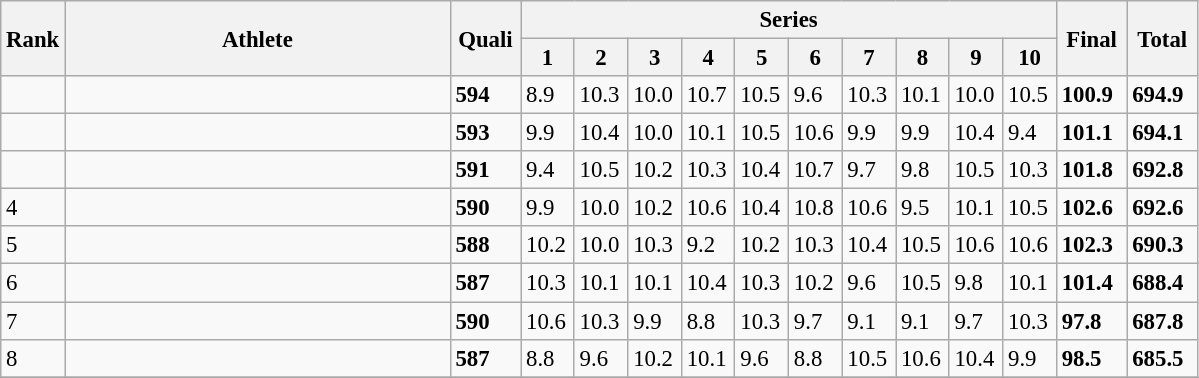<table class="wikitable" style="font-size:95%" style="width:35em;" style="text-align:center">
<tr>
<th rowspan=2>Rank</th>
<th rowspan=2 width=250>Athlete</th>
<th rowspan=2 width=40>Quali</th>
<th colspan=10 width=350>Series</th>
<th rowspan=2 width=40>Final</th>
<th rowspan=2 width=40>Total</th>
</tr>
<tr>
<th>1</th>
<th>2</th>
<th>3</th>
<th>4</th>
<th>5</th>
<th>6</th>
<th>7</th>
<th>8</th>
<th>9</th>
<th>10</th>
</tr>
<tr>
<td></td>
<td align=left></td>
<td><strong>594</strong></td>
<td>8.9</td>
<td>10.3</td>
<td>10.0</td>
<td>10.7</td>
<td>10.5</td>
<td>9.6</td>
<td>10.3</td>
<td>10.1</td>
<td>10.0</td>
<td>10.5</td>
<td><strong>100.9</strong></td>
<td><strong>694.9</strong></td>
</tr>
<tr>
<td></td>
<td align=left></td>
<td><strong>593</strong></td>
<td>9.9</td>
<td>10.4</td>
<td>10.0</td>
<td>10.1</td>
<td>10.5</td>
<td>10.6</td>
<td>9.9</td>
<td>9.9</td>
<td>10.4</td>
<td>9.4</td>
<td><strong>101.1</strong></td>
<td><strong>694.1</strong></td>
</tr>
<tr>
<td></td>
<td align=left></td>
<td><strong>591</strong></td>
<td>9.4</td>
<td>10.5</td>
<td>10.2</td>
<td>10.3</td>
<td>10.4</td>
<td>10.7</td>
<td>9.7</td>
<td>9.8</td>
<td>10.5</td>
<td>10.3</td>
<td><strong>101.8</strong></td>
<td><strong>692.8</strong></td>
</tr>
<tr>
<td>4</td>
<td align=left></td>
<td><strong>590</strong></td>
<td>9.9</td>
<td>10.0</td>
<td>10.2</td>
<td>10.6</td>
<td>10.4</td>
<td>10.8</td>
<td>10.6</td>
<td>9.5</td>
<td>10.1</td>
<td>10.5</td>
<td><strong>102.6</strong></td>
<td><strong>692.6</strong></td>
</tr>
<tr>
<td>5</td>
<td align=left></td>
<td><strong>588</strong></td>
<td>10.2</td>
<td>10.0</td>
<td>10.3</td>
<td>9.2</td>
<td>10.2</td>
<td>10.3</td>
<td>10.4</td>
<td>10.5</td>
<td>10.6</td>
<td>10.6</td>
<td><strong>102.3</strong></td>
<td><strong>690.3</strong></td>
</tr>
<tr>
<td>6</td>
<td align=left></td>
<td><strong>587</strong></td>
<td>10.3</td>
<td>10.1</td>
<td>10.1</td>
<td>10.4</td>
<td>10.3</td>
<td>10.2</td>
<td>9.6</td>
<td>10.5</td>
<td>9.8</td>
<td>10.1</td>
<td><strong>101.4</strong></td>
<td><strong>688.4</strong></td>
</tr>
<tr>
<td>7</td>
<td align=left></td>
<td><strong>590</strong></td>
<td>10.6</td>
<td>10.3</td>
<td>9.9</td>
<td>8.8</td>
<td>10.3</td>
<td>9.7</td>
<td>9.1</td>
<td>9.1</td>
<td>9.7</td>
<td>10.3</td>
<td><strong>97.8</strong></td>
<td><strong>687.8</strong></td>
</tr>
<tr>
<td>8</td>
<td align=left></td>
<td><strong>587</strong></td>
<td>8.8</td>
<td>9.6</td>
<td>10.2</td>
<td>10.1</td>
<td>9.6</td>
<td>8.8</td>
<td>10.5</td>
<td>10.6</td>
<td>10.4</td>
<td>9.9</td>
<td><strong>98.5</strong></td>
<td><strong>685.5</strong></td>
</tr>
<tr>
</tr>
</table>
